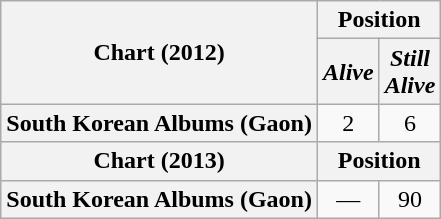<table class="wikitable plainrowheaders" style="text-align:center">
<tr>
<th scope="col" rowspan="2">Chart (2012)</th>
<th scope="col" colspan="2">Position</th>
</tr>
<tr>
<th><em>Alive</em></th>
<th><em>Still<br>Alive</em></th>
</tr>
<tr>
<th scope="row">South Korean Albums (Gaon)</th>
<td>2</td>
<td>6</td>
</tr>
<tr>
<th>Chart (2013)</th>
<th colspan="2">Position</th>
</tr>
<tr>
<th scope="row">South Korean Albums (Gaon)</th>
<td>—</td>
<td>90</td>
</tr>
</table>
